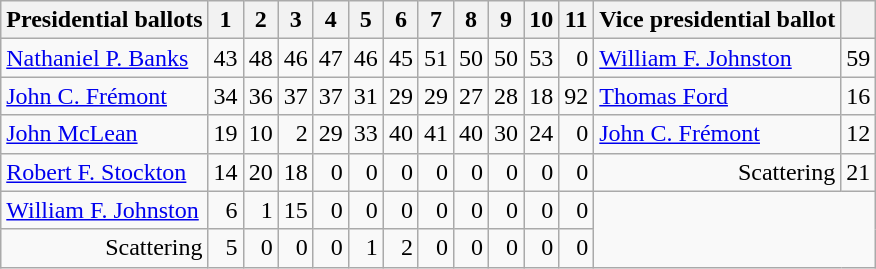<table class="wikitable" style="text-align:right">
<tr>
<th>Presidential ballots</th>
<th>1</th>
<th>2</th>
<th>3</th>
<th>4</th>
<th>5</th>
<th>6</th>
<th>7</th>
<th>8</th>
<th>9</th>
<th>10</th>
<th>11</th>
<th>Vice presidential ballot</th>
<th></th>
</tr>
<tr>
<td align=left><a href='#'>Nathaniel P. Banks</a></td>
<td>43</td>
<td>48</td>
<td>46</td>
<td>47</td>
<td>46</td>
<td>45</td>
<td>51</td>
<td>50</td>
<td>50</td>
<td>53</td>
<td>0</td>
<td align=left><a href='#'>William F. Johnston</a></td>
<td>59</td>
</tr>
<tr>
<td align=left><a href='#'>John C. Frémont</a></td>
<td>34</td>
<td>36</td>
<td>37</td>
<td>37</td>
<td>31</td>
<td>29</td>
<td>29</td>
<td>27</td>
<td>28</td>
<td>18</td>
<td>92</td>
<td align=left><a href='#'>Thomas Ford</a></td>
<td>16</td>
</tr>
<tr>
<td align=left><a href='#'>John McLean</a></td>
<td>19</td>
<td>10</td>
<td>2</td>
<td>29</td>
<td>33</td>
<td>40</td>
<td>41</td>
<td>40</td>
<td>30</td>
<td>24</td>
<td>0</td>
<td align=left><a href='#'>John C. Frémont</a></td>
<td>12</td>
</tr>
<tr>
<td align=left><a href='#'>Robert F. Stockton</a></td>
<td>14</td>
<td>20</td>
<td>18</td>
<td>0</td>
<td>0</td>
<td>0</td>
<td>0</td>
<td>0</td>
<td>0</td>
<td>0</td>
<td>0</td>
<td>Scattering</td>
<td>21</td>
</tr>
<tr>
<td align=left><a href='#'>William F. Johnston</a></td>
<td>6</td>
<td>1</td>
<td>15</td>
<td>0</td>
<td>0</td>
<td>0</td>
<td>0</td>
<td>0</td>
<td>0</td>
<td>0</td>
<td>0</td>
</tr>
<tr>
<td>Scattering</td>
<td>5</td>
<td>0</td>
<td>0</td>
<td>0</td>
<td>1</td>
<td>2</td>
<td>0</td>
<td>0</td>
<td>0</td>
<td>0</td>
<td>0</td>
</tr>
</table>
